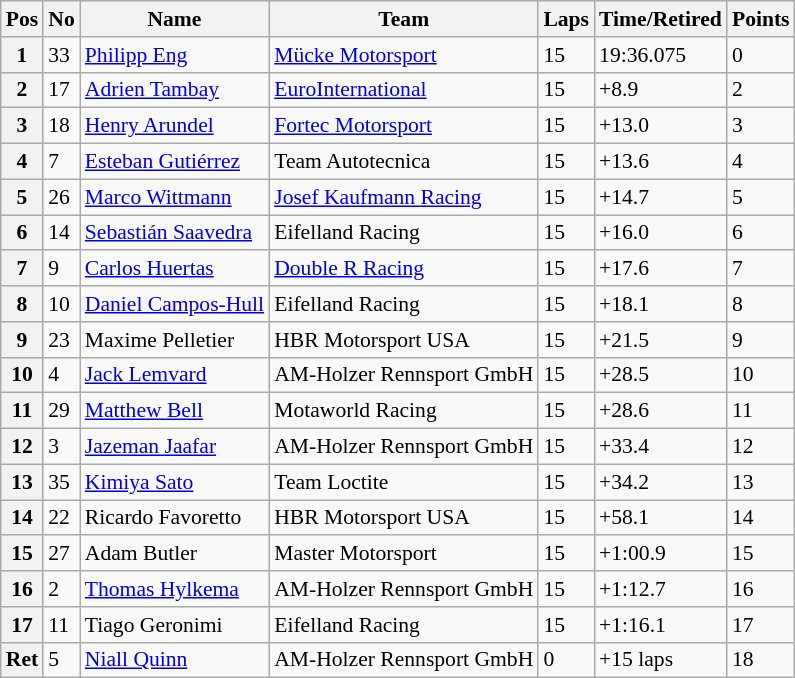<table class="wikitable mw-collapsible mw-collapsed" style="font-size: 90%">
<tr>
<th>Pos</th>
<th>No</th>
<th>Name</th>
<th>Team</th>
<th>Laps</th>
<th>Time/Retired</th>
<th>Points</th>
</tr>
<tr>
<th>1</th>
<td>33</td>
<td> <a href='#'>Philipp Eng</a></td>
<td><a href='#'>Mücke Motorsport</a></td>
<td>15</td>
<td>19:36.075</td>
<td>0</td>
</tr>
<tr>
<th>2</th>
<td>17</td>
<td> <a href='#'>Adrien Tambay</a></td>
<td><a href='#'>EuroInternational</a></td>
<td>15</td>
<td>+8.9</td>
<td>2</td>
</tr>
<tr>
<th>3</th>
<td>18</td>
<td> <a href='#'>Henry Arundel</a></td>
<td><a href='#'>Fortec Motorsport</a></td>
<td>15</td>
<td>+13.0</td>
<td>3</td>
</tr>
<tr>
<th>4</th>
<td>7</td>
<td> <a href='#'>Esteban Gutiérrez</a></td>
<td>Team Autotecnica</td>
<td>15</td>
<td>+13.6</td>
<td>4</td>
</tr>
<tr>
<th>5</th>
<td>26</td>
<td> <a href='#'>Marco Wittmann</a></td>
<td><a href='#'>Josef Kaufmann Racing</a></td>
<td>15</td>
<td>+14.7</td>
<td>5</td>
</tr>
<tr>
<th>6</th>
<td>14</td>
<td> <a href='#'>Sebastián Saavedra</a></td>
<td>Eifelland Racing</td>
<td>15</td>
<td>+16.0</td>
<td>6</td>
</tr>
<tr>
<th>7</th>
<td>9</td>
<td> <a href='#'>Carlos Huertas</a></td>
<td><a href='#'>Double R Racing</a></td>
<td>15</td>
<td>+17.6</td>
<td>7</td>
</tr>
<tr>
<th>8</th>
<td>10</td>
<td> <a href='#'>Daniel Campos-Hull</a></td>
<td>Eifelland Racing</td>
<td>15</td>
<td>+18.1</td>
<td>8</td>
</tr>
<tr>
<th>9</th>
<td>23</td>
<td> Maxime Pelletier</td>
<td>HBR Motorsport USA</td>
<td>15</td>
<td>+21.5</td>
<td>9</td>
</tr>
<tr>
<th>10</th>
<td>4</td>
<td> <a href='#'>Jack Lemvard</a></td>
<td>AM-Holzer Rennsport GmbH</td>
<td>15</td>
<td>+28.5</td>
<td>10</td>
</tr>
<tr>
<th>11</th>
<td>29</td>
<td> <a href='#'>Matthew Bell</a></td>
<td>Motaworld Racing</td>
<td>15</td>
<td>+28.6</td>
<td>11</td>
</tr>
<tr>
<th>12</th>
<td>3</td>
<td> <a href='#'>Jazeman Jaafar</a></td>
<td>AM-Holzer Rennsport GmbH</td>
<td>15</td>
<td>+33.4</td>
<td>12</td>
</tr>
<tr>
<th>13</th>
<td>35</td>
<td> <a href='#'>Kimiya Sato</a></td>
<td>Team Loctite</td>
<td>15</td>
<td>+34.2</td>
<td>13</td>
</tr>
<tr>
<th>14</th>
<td>22</td>
<td> Ricardo Favoretto</td>
<td>HBR Motorsport USA</td>
<td>15</td>
<td>+58.1</td>
<td>14</td>
</tr>
<tr>
<th>15</th>
<td>27</td>
<td> Adam Butler</td>
<td>Master Motorsport</td>
<td>15</td>
<td>+1:00.9</td>
<td>15</td>
</tr>
<tr>
<th>16</th>
<td>2</td>
<td> <a href='#'>Thomas Hylkema</a></td>
<td>AM-Holzer Rennsport GmbH</td>
<td>15</td>
<td>+1:12.7</td>
<td>16</td>
</tr>
<tr>
<th>17</th>
<td>11</td>
<td> Tiago Geronimi</td>
<td>Eifelland Racing</td>
<td>15</td>
<td>+1:16.1</td>
<td>17</td>
</tr>
<tr>
<th>Ret</th>
<td>5</td>
<td> <a href='#'>Niall Quinn</a></td>
<td>AM-Holzer Rennsport GmbH</td>
<td>0</td>
<td>+15 laps</td>
<td>18</td>
</tr>
</table>
